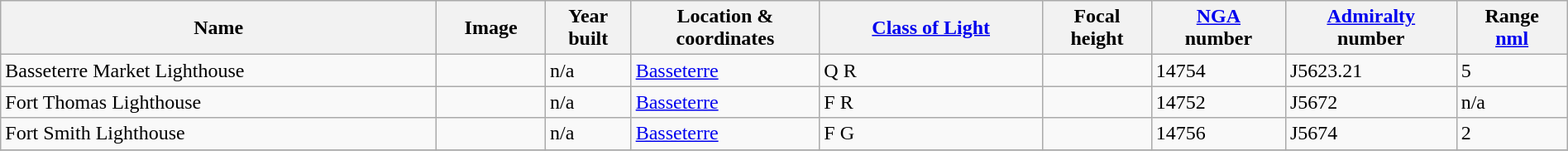<table class="wikitable sortable" style="width:100%">
<tr>
<th>Name</th>
<th>Image</th>
<th>Year<br>built</th>
<th>Location &<br>coordinates</th>
<th><a href='#'>Class of Light</a></th>
<th>Focal<br>height</th>
<th><a href='#'>NGA</a><br>number</th>
<th><a href='#'>Admiralty</a><br>number</th>
<th>Range<br><a href='#'>nml</a></th>
</tr>
<tr>
<td>Basseterre Market Lighthouse</td>
<td></td>
<td>n/a</td>
<td><a href='#'>Basseterre</a><br></td>
<td>Q R</td>
<td></td>
<td>14754</td>
<td>J5623.21</td>
<td>5</td>
</tr>
<tr>
<td>Fort Thomas Lighthouse</td>
<td></td>
<td>n/a</td>
<td><a href='#'>Basseterre</a><br></td>
<td>F R</td>
<td></td>
<td>14752</td>
<td>J5672</td>
<td>n/a</td>
</tr>
<tr>
<td>Fort Smith Lighthouse</td>
<td></td>
<td>n/a</td>
<td><a href='#'>Basseterre</a><br></td>
<td>F G</td>
<td></td>
<td>14756</td>
<td>J5674</td>
<td>2</td>
</tr>
<tr>
</tr>
</table>
